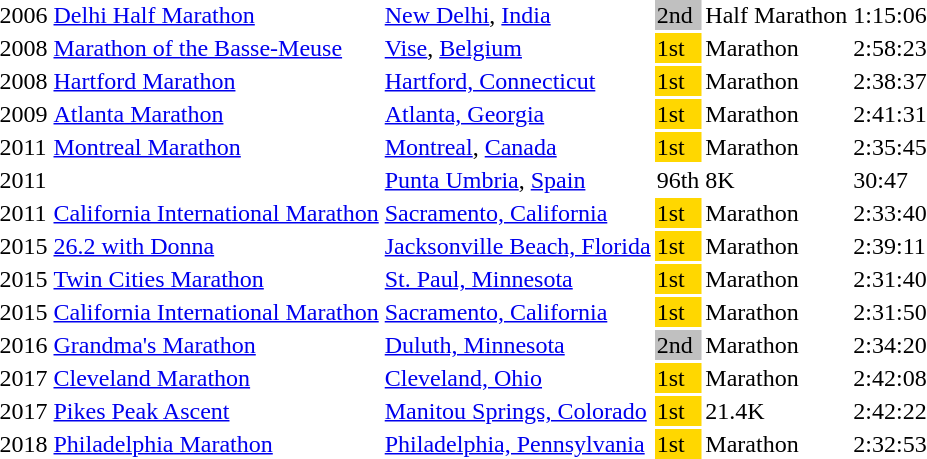<table>
<tr>
<td>2006</td>
<td><a href='#'>Delhi Half Marathon</a></td>
<td><a href='#'>New Delhi</a>, <a href='#'>India</a></td>
<td bgcolor="silver">2nd</td>
<td>Half Marathon</td>
<td>1:15:06</td>
</tr>
<tr>
<td>2008</td>
<td><a href='#'>Marathon of the Basse-Meuse</a></td>
<td><a href='#'>Vise</a>, <a href='#'>Belgium</a></td>
<td bgcolor="gold">1st</td>
<td>Marathon</td>
<td>2:58:23</td>
</tr>
<tr>
<td>2008</td>
<td><a href='#'>Hartford Marathon</a></td>
<td><a href='#'>Hartford, Connecticut</a></td>
<td bgcolor="gold">1st</td>
<td>Marathon</td>
<td>2:38:37</td>
</tr>
<tr>
<td>2009</td>
<td><a href='#'>Atlanta Marathon</a></td>
<td><a href='#'>Atlanta, Georgia</a></td>
<td bgcolor="gold">1st</td>
<td>Marathon</td>
<td>2:41:31</td>
</tr>
<tr>
<td>2011</td>
<td><a href='#'>Montreal Marathon</a></td>
<td><a href='#'>Montreal</a>, <a href='#'>Canada</a></td>
<td bgcolor="gold">1st</td>
<td>Marathon</td>
<td>2:35:45</td>
</tr>
<tr>
<td>2011</td>
<td></td>
<td><a href='#'>Punta Umbria</a>, <a href='#'>Spain</a></td>
<td>96th</td>
<td>8K</td>
<td>30:47</td>
</tr>
<tr>
<td>2011</td>
<td><a href='#'>California International Marathon</a></td>
<td><a href='#'>Sacramento, California</a></td>
<td bgcolor="gold">1st</td>
<td>Marathon</td>
<td>2:33:40</td>
</tr>
<tr>
<td>2015</td>
<td><a href='#'>26.2 with Donna</a></td>
<td><a href='#'>Jacksonville Beach, Florida</a></td>
<td bgcolor="gold">1st</td>
<td>Marathon</td>
<td>2:39:11</td>
</tr>
<tr>
<td>2015</td>
<td><a href='#'>Twin Cities Marathon</a></td>
<td><a href='#'>St. Paul, Minnesota</a></td>
<td bgcolor="gold">1st</td>
<td>Marathon</td>
<td>2:31:40</td>
</tr>
<tr>
<td>2015</td>
<td><a href='#'>California International Marathon</a></td>
<td><a href='#'>Sacramento, California</a></td>
<td bgcolor="gold">1st</td>
<td>Marathon</td>
<td>2:31:50</td>
</tr>
<tr>
<td>2016</td>
<td><a href='#'>Grandma's Marathon</a></td>
<td><a href='#'>Duluth, Minnesota</a></td>
<td bgcolor="silver">2nd</td>
<td>Marathon</td>
<td>2:34:20</td>
</tr>
<tr>
<td>2017</td>
<td><a href='#'>Cleveland Marathon</a></td>
<td><a href='#'>Cleveland, Ohio</a></td>
<td bgcolor="gold">1st</td>
<td>Marathon</td>
<td>2:42:08</td>
</tr>
<tr>
<td>2017</td>
<td><a href='#'>Pikes Peak Ascent</a></td>
<td><a href='#'>Manitou Springs, Colorado</a></td>
<td bgcolor="gold">1st</td>
<td>21.4K</td>
<td>2:42:22</td>
</tr>
<tr>
<td>2018</td>
<td><a href='#'>Philadelphia Marathon</a></td>
<td><a href='#'>Philadelphia, Pennsylvania</a></td>
<td bgcolor="gold">1st</td>
<td>Marathon</td>
<td>2:32:53</td>
</tr>
<tr>
</tr>
</table>
